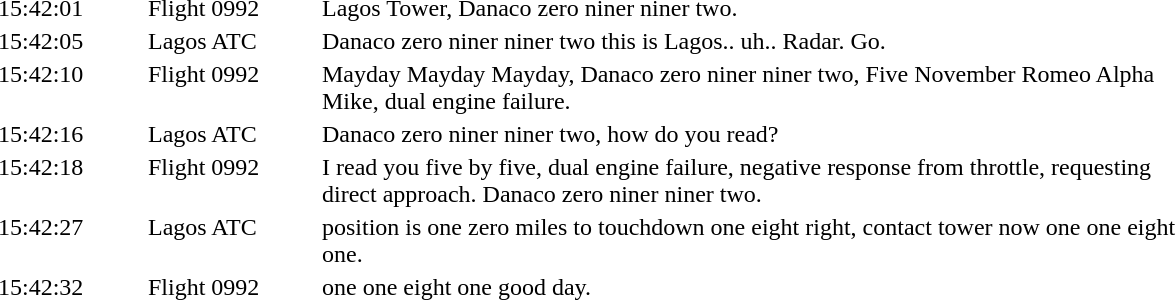<table align="center" style="border:none;" cellpadding="1">
<tr>
<th style="width:6.0em;"></th>
<th style="width:7.0em;"></th>
<th style="width:37.0em;"></th>
</tr>
<tr style="vertical-align:top;">
<td>15:42:01</td>
<td>Flight 0992</td>
<td>Lagos Tower, Danaco zero niner niner two.</td>
</tr>
<tr style="vertical-align:top;">
<td>15:42:05</td>
<td>Lagos ATC</td>
<td>Danaco zero niner niner two this is Lagos.. uh.. Radar. Go.</td>
</tr>
<tr style="vertical-align:top;">
<td>15:42:10</td>
<td>Flight 0992</td>
<td>Mayday Mayday Mayday, Danaco zero niner niner two, Five November Romeo Alpha Mike, dual engine failure.</td>
</tr>
<tr style="vertical-align:top;">
<td>15:42:16</td>
<td>Lagos ATC</td>
<td>Danaco zero niner niner two, how do you read?</td>
</tr>
<tr style="vertical-align:top;">
<td>15:42:18</td>
<td>Flight 0992</td>
<td>I read you five by five, dual engine failure, negative response from throttle, requesting direct approach. Danaco zero niner niner two.</td>
</tr>
<tr style="vertical-align:top;">
<td>15:42:27</td>
<td>Lagos ATC</td>
<td>position is one zero miles to touchdown one eight right, contact tower now one one eight one.</td>
</tr>
<tr style="vertical-align:top;">
<td>15:42:32</td>
<td>Flight 0992</td>
<td>one one eight one good day.</td>
</tr>
</table>
